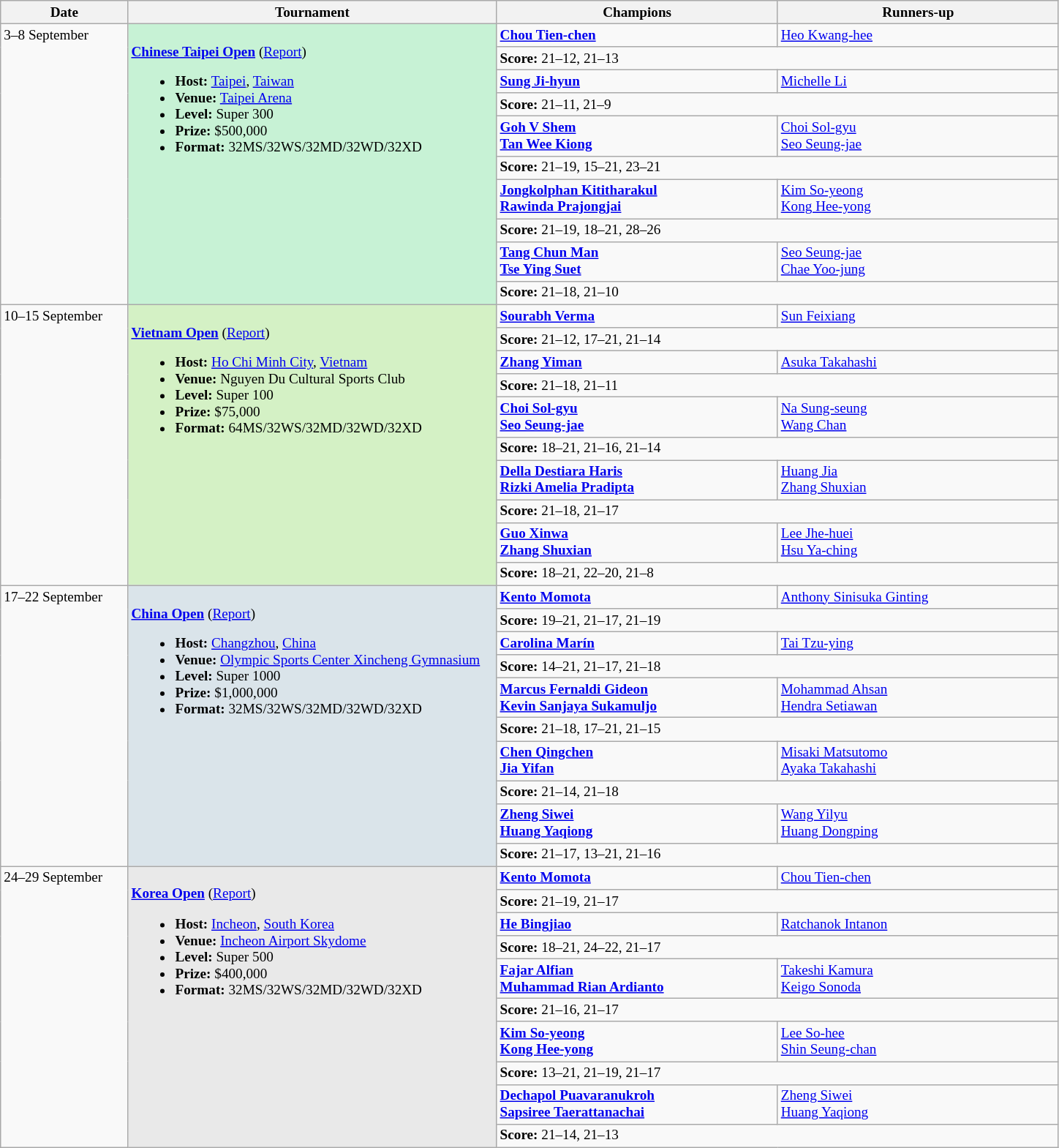<table class=wikitable style=font-size:80%>
<tr>
<th width=110>Date</th>
<th width=330>Tournament</th>
<th width=250>Champions</th>
<th width=250>Runners-up</th>
</tr>
<tr valign=top>
<td rowspan=10>3–8 September</td>
<td style="background:#C7F2D5;" rowspan="10"><br><strong><a href='#'>Chinese Taipei Open</a></strong> (<a href='#'>Report</a>)<ul><li><strong>Host:</strong> <a href='#'>Taipei</a>, <a href='#'>Taiwan</a></li><li><strong>Venue:</strong> <a href='#'>Taipei Arena</a></li><li><strong>Level:</strong> Super 300</li><li><strong>Prize:</strong> $500,000</li><li><strong>Format:</strong> 32MS/32WS/32MD/32WD/32XD</li></ul></td>
<td><strong> <a href='#'>Chou Tien-chen</a></strong></td>
<td> <a href='#'>Heo Kwang-hee</a></td>
</tr>
<tr>
<td colspan=2><strong>Score:</strong> 21–12, 21–13</td>
</tr>
<tr valign=top>
<td><strong> <a href='#'>Sung Ji-hyun</a></strong></td>
<td> <a href='#'>Michelle Li</a></td>
</tr>
<tr>
<td colspan=2><strong>Score:</strong> 21–11, 21–9</td>
</tr>
<tr valign=top>
<td><strong> <a href='#'>Goh V Shem</a><br> <a href='#'>Tan Wee Kiong</a></strong></td>
<td> <a href='#'>Choi Sol-gyu</a><br> <a href='#'>Seo Seung-jae</a></td>
</tr>
<tr>
<td colspan=2><strong>Score:</strong> 21–19, 15–21, 23–21</td>
</tr>
<tr valign=top>
<td><strong> <a href='#'>Jongkolphan Kititharakul</a><br> <a href='#'>Rawinda Prajongjai</a></strong></td>
<td> <a href='#'>Kim So-yeong</a><br> <a href='#'>Kong Hee-yong</a></td>
</tr>
<tr>
<td colspan=2><strong>Score:</strong> 21–19, 18–21, 28–26</td>
</tr>
<tr valign=top>
<td><strong> <a href='#'>Tang Chun Man</a><br> <a href='#'>Tse Ying Suet</a></strong></td>
<td> <a href='#'>Seo Seung-jae</a><br> <a href='#'>Chae Yoo-jung</a></td>
</tr>
<tr>
<td colspan=2><strong>Score:</strong> 21–18, 21–10</td>
</tr>
<tr valign=top>
<td rowspan=10>10–15 September</td>
<td style="background:#D4F1C5;" rowspan="10"><br><strong><a href='#'>Vietnam Open</a></strong> (<a href='#'>Report</a>)<ul><li><strong>Host:</strong> <a href='#'>Ho Chi Minh City</a>, <a href='#'>Vietnam</a></li><li><strong>Venue:</strong> Nguyen Du Cultural Sports Club</li><li><strong>Level:</strong> Super 100</li><li><strong>Prize:</strong> $75,000</li><li><strong>Format:</strong> 64MS/32WS/32MD/32WD/32XD</li></ul></td>
<td><strong> <a href='#'>Sourabh Verma</a></strong></td>
<td> <a href='#'>Sun Feixiang</a></td>
</tr>
<tr>
<td colspan=2><strong>Score:</strong> 21–12, 17–21, 21–14</td>
</tr>
<tr valign=top>
<td><strong> <a href='#'>Zhang Yiman</a></strong></td>
<td> <a href='#'>Asuka Takahashi</a></td>
</tr>
<tr>
<td colspan=2><strong>Score:</strong> 21–18, 21–11</td>
</tr>
<tr valign=top>
<td><strong> <a href='#'>Choi Sol-gyu</a><br> <a href='#'>Seo Seung-jae</a></strong></td>
<td> <a href='#'>Na Sung-seung</a><br> <a href='#'>Wang Chan</a></td>
</tr>
<tr>
<td colspan=2><strong>Score:</strong> 18–21, 21–16, 21–14</td>
</tr>
<tr valign=top>
<td><strong> <a href='#'>Della Destiara Haris</a><br> <a href='#'>Rizki Amelia Pradipta</a></strong></td>
<td> <a href='#'>Huang Jia</a><br> <a href='#'>Zhang Shuxian</a></td>
</tr>
<tr>
<td colspan=2><strong>Score:</strong> 21–18, 21–17</td>
</tr>
<tr valign=top>
<td><strong> <a href='#'>Guo Xinwa</a><br> <a href='#'>Zhang Shuxian</a></strong></td>
<td> <a href='#'>Lee Jhe-huei</a><br> <a href='#'>Hsu Ya-ching</a></td>
</tr>
<tr>
<td colspan=2><strong>Score:</strong> 18–21, 22–20, 21–8</td>
</tr>
<tr valign=top>
<td rowspan=10>17–22 September</td>
<td style="background:#DAE4EA;" rowspan="10"><br><strong><a href='#'>China Open</a></strong> (<a href='#'>Report</a>)<ul><li><strong>Host:</strong> <a href='#'>Changzhou</a>, <a href='#'>China</a></li><li><strong>Venue:</strong> <a href='#'>Olympic Sports Center Xincheng Gymnasium</a></li><li><strong>Level:</strong> Super 1000</li><li><strong>Prize:</strong> $1,000,000</li><li><strong>Format:</strong> 32MS/32WS/32MD/32WD/32XD</li></ul></td>
<td><strong> <a href='#'>Kento Momota</a></strong></td>
<td> <a href='#'>Anthony Sinisuka Ginting</a></td>
</tr>
<tr>
<td colspan=2><strong>Score:</strong> 19–21, 21–17, 21–19</td>
</tr>
<tr valign=top>
<td><strong> <a href='#'>Carolina Marín</a></strong></td>
<td> <a href='#'>Tai Tzu-ying</a></td>
</tr>
<tr>
<td colspan=2><strong>Score:</strong> 14–21, 21–17, 21–18</td>
</tr>
<tr valign=top>
<td><strong> <a href='#'>Marcus Fernaldi Gideon</a><br> <a href='#'>Kevin Sanjaya Sukamuljo</a></strong></td>
<td> <a href='#'>Mohammad Ahsan</a><br> <a href='#'>Hendra Setiawan</a></td>
</tr>
<tr>
<td colspan=2><strong>Score:</strong> 21–18, 17–21, 21–15</td>
</tr>
<tr valign=top>
<td><strong> <a href='#'>Chen Qingchen</a><br> <a href='#'>Jia Yifan</a></strong></td>
<td> <a href='#'>Misaki Matsutomo</a><br> <a href='#'>Ayaka Takahashi</a></td>
</tr>
<tr>
<td colspan=2><strong>Score:</strong> 21–14, 21–18</td>
</tr>
<tr valign=top>
<td><strong> <a href='#'>Zheng Siwei</a><br> <a href='#'>Huang Yaqiong</a></strong></td>
<td> <a href='#'>Wang Yilyu</a><br> <a href='#'>Huang Dongping</a></td>
</tr>
<tr>
<td colspan=2><strong>Score:</strong> 21–17, 13–21, 21–16</td>
</tr>
<tr valign=top>
<td rowspan=10>24–29 September</td>
<td style="background:#E9E9E9;" rowspan="10"><br><strong><a href='#'>Korea Open</a></strong> (<a href='#'>Report</a>)<ul><li><strong>Host:</strong> <a href='#'>Incheon</a>,  <a href='#'>South Korea</a></li><li><strong>Venue:</strong> <a href='#'>Incheon Airport Skydome</a></li><li><strong>Level:</strong> Super 500</li><li><strong>Prize:</strong> $400,000</li><li><strong>Format:</strong> 32MS/32WS/32MD/32WD/32XD</li></ul></td>
<td><strong> <a href='#'>Kento Momota</a></strong></td>
<td> <a href='#'>Chou Tien-chen</a></td>
</tr>
<tr>
<td colspan=2><strong>Score:</strong> 21–19, 21–17</td>
</tr>
<tr valign=top>
<td><strong> <a href='#'>He Bingjiao</a></strong></td>
<td> <a href='#'>Ratchanok Intanon</a></td>
</tr>
<tr>
<td colspan=2><strong>Score:</strong> 18–21, 24–22, 21–17</td>
</tr>
<tr valign=top>
<td><strong> <a href='#'>Fajar Alfian</a><br> <a href='#'>Muhammad Rian Ardianto</a></strong></td>
<td> <a href='#'>Takeshi Kamura</a><br> <a href='#'>Keigo Sonoda</a></td>
</tr>
<tr>
<td colspan=2><strong>Score:</strong> 21–16, 21–17</td>
</tr>
<tr valign=top>
<td><strong> <a href='#'>Kim So-yeong</a><br> <a href='#'>Kong Hee-yong</a></strong></td>
<td> <a href='#'>Lee So-hee</a><br> <a href='#'>Shin Seung-chan</a></td>
</tr>
<tr>
<td colspan=2><strong>Score:</strong> 13–21, 21–19, 21–17</td>
</tr>
<tr valign=top>
<td><strong> <a href='#'>Dechapol Puavaranukroh</a><br> <a href='#'>Sapsiree Taerattanachai</a></strong></td>
<td> <a href='#'>Zheng Siwei</a><br> <a href='#'>Huang Yaqiong</a></td>
</tr>
<tr>
<td colspan=2><strong>Score:</strong> 21–14, 21–13</td>
</tr>
</table>
